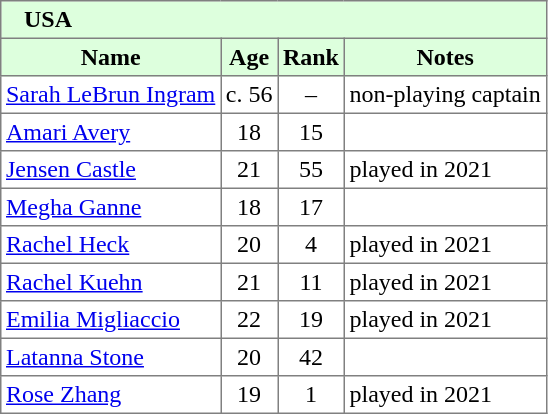<table border="1" cellpadding="3" style="border-collapse: collapse;">
<tr style="background:#ddffdd;">
<td colspan="6">   <strong>USA</strong></td>
</tr>
<tr style="background:#ddffdd;">
<th>Name</th>
<th>Age</th>
<th>Rank</th>
<th>Notes</th>
</tr>
<tr>
<td><a href='#'>Sarah LeBrun Ingram</a></td>
<td align=center>c. 56</td>
<td align=center>–</td>
<td>non-playing captain</td>
</tr>
<tr>
<td><a href='#'>Amari Avery</a></td>
<td align=center>18</td>
<td align=center>15</td>
<td></td>
</tr>
<tr>
<td><a href='#'>Jensen Castle</a></td>
<td align=center>21</td>
<td align=center>55</td>
<td>played in 2021</td>
</tr>
<tr>
<td><a href='#'>Megha Ganne</a></td>
<td align=center>18</td>
<td align=center>17</td>
<td></td>
</tr>
<tr>
<td><a href='#'>Rachel Heck</a></td>
<td align=center>20</td>
<td align=center>4</td>
<td>played in 2021</td>
</tr>
<tr>
<td><a href='#'>Rachel Kuehn</a></td>
<td align=center>21</td>
<td align=center>11</td>
<td>played in 2021</td>
</tr>
<tr>
<td><a href='#'>Emilia Migliaccio</a></td>
<td align=center>22</td>
<td align=center>19</td>
<td>played in 2021</td>
</tr>
<tr>
<td><a href='#'>Latanna Stone</a></td>
<td align=center>20</td>
<td align=center>42</td>
<td></td>
</tr>
<tr>
<td><a href='#'>Rose Zhang</a></td>
<td align=center>19</td>
<td align=center>1</td>
<td>played in 2021</td>
</tr>
</table>
